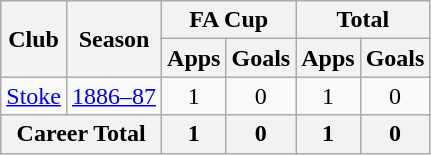<table class="wikitable" style="text-align: center;">
<tr>
<th rowspan="2">Club</th>
<th rowspan="2">Season</th>
<th colspan="2">FA Cup</th>
<th colspan="2">Total</th>
</tr>
<tr>
<th>Apps</th>
<th>Goals</th>
<th>Apps</th>
<th>Goals</th>
</tr>
<tr>
<td><a href='#'>Stoke</a></td>
<td><a href='#'>1886–87</a></td>
<td>1</td>
<td>0</td>
<td>1</td>
<td>0</td>
</tr>
<tr>
<th colspan="2">Career Total</th>
<th>1</th>
<th>0</th>
<th>1</th>
<th>0</th>
</tr>
</table>
